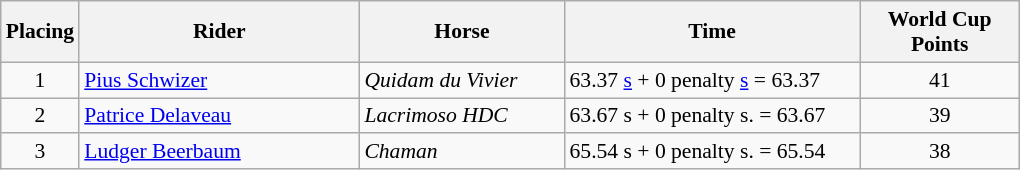<table class="wikitable" style="font-size: 90%">
<tr>
<th width=20>Placing</th>
<th width=180>Rider</th>
<th width=130>Horse</th>
<th width=190>Time</th>
<th width=100>World Cup Points</th>
</tr>
<tr>
<td align=center>1</td>
<td> <a href='#'>Pius Schwizer</a></td>
<td><em>Quidam du Vivier</em></td>
<td>63.37 <a href='#'>s</a> + 0 penalty <a href='#'>s</a> = 63.37</td>
<td align=center>41</td>
</tr>
<tr>
<td align=center>2</td>
<td> <a href='#'>Patrice Delaveau</a></td>
<td><em>Lacrimoso HDC</em></td>
<td>63.67 s + 0 penalty s. = 63.67</td>
<td align=center>39</td>
</tr>
<tr>
<td align=center>3</td>
<td> <a href='#'>Ludger Beerbaum</a></td>
<td><em>Chaman</em></td>
<td>65.54 s + 0 penalty s. = 65.54</td>
<td align=center>38</td>
</tr>
</table>
